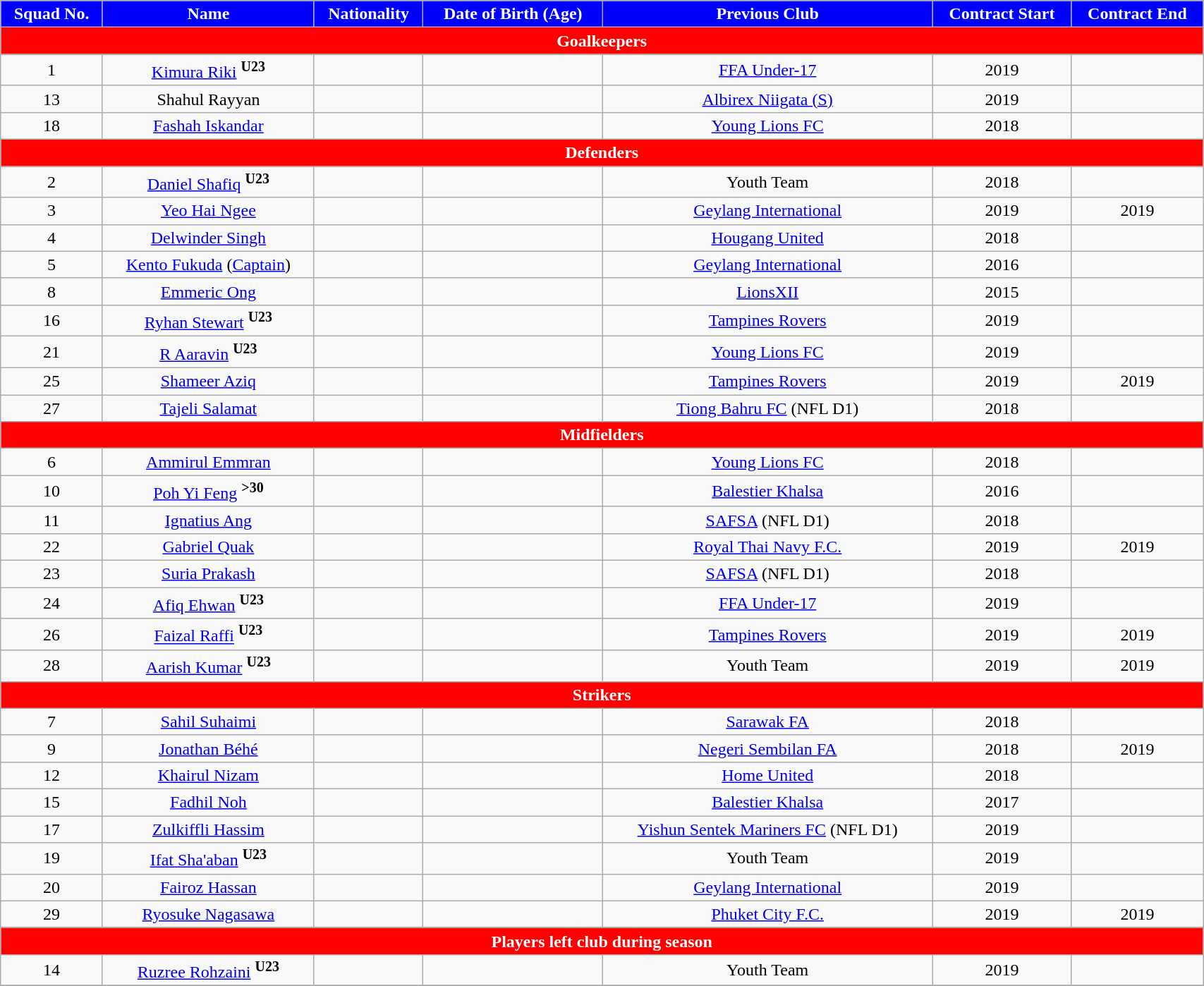<table class="wikitable" style="text-align:center; font-size:100%; width:90%;">
<tr>
<th style="background:#0000FF; color:white; text-align:center;">Squad No.</th>
<th style="background:#0000FF; color:white; text-align:center;">Name</th>
<th style="background:#0000FF; color:white; text-align:center;">Nationality</th>
<th style="background:#0000FF; color:white; text-align:center;">Date of Birth (Age)</th>
<th style="background:#0000FF; color:white; text-align:center;">Previous Club</th>
<th style="background:#0000FF; color:white; text-align:center;">Contract Start</th>
<th style="background:#0000FF; color:white; text-align:center;">Contract End</th>
</tr>
<tr>
<th colspan="8" style="background:red; color:white; text-align:center">Goalkeepers</th>
</tr>
<tr>
<td>1</td>
<td><a href='#'>Kimura Riki</a> <sup><strong>U23</strong></sup></td>
<td></td>
<td></td>
<td> <a href='#'>FFA Under-17</a></td>
<td>2019</td>
<td></td>
</tr>
<tr>
<td>13</td>
<td>Shahul Rayyan</td>
<td></td>
<td></td>
<td> <a href='#'>Albirex Niigata (S)</a></td>
<td>2019</td>
<td></td>
</tr>
<tr>
<td>18</td>
<td><a href='#'>Fashah Iskandar</a></td>
<td></td>
<td></td>
<td> <a href='#'>Young Lions FC</a></td>
<td>2018</td>
<td></td>
</tr>
<tr>
<th colspan="8" style="background:red; color:white; text-align:center">Defenders</th>
</tr>
<tr>
<td>2</td>
<td><a href='#'>Daniel Shafiq</a> <sup><strong>U23</strong></sup></td>
<td></td>
<td></td>
<td>Youth Team</td>
<td>2018</td>
<td></td>
</tr>
<tr>
<td>3</td>
<td><a href='#'>Yeo Hai Ngee</a></td>
<td></td>
<td></td>
<td> <a href='#'>Geylang International</a></td>
<td>2019</td>
<td>2019</td>
</tr>
<tr>
<td>4</td>
<td><a href='#'>Delwinder Singh</a></td>
<td></td>
<td></td>
<td> <a href='#'>Hougang United</a></td>
<td>2018</td>
<td></td>
</tr>
<tr>
<td>5</td>
<td><a href='#'>Kento Fukuda</a> (<a href='#'>Captain</a>)</td>
<td></td>
<td></td>
<td> <a href='#'>Geylang International</a></td>
<td>2016</td>
<td></td>
</tr>
<tr>
<td>8</td>
<td><a href='#'>Emmeric Ong</a></td>
<td></td>
<td></td>
<td> <a href='#'>LionsXII</a></td>
<td>2015</td>
<td></td>
</tr>
<tr>
<td>16</td>
<td><a href='#'>Ryhan Stewart</a> <sup><strong>U23</strong></sup></td>
<td> </td>
<td></td>
<td> <a href='#'>Tampines Rovers</a></td>
<td>2019</td>
<td></td>
</tr>
<tr>
<td>21</td>
<td><a href='#'>R Aaravin</a> <sup><strong>U23</strong></sup></td>
<td></td>
<td></td>
<td> <a href='#'>Young Lions FC</a></td>
<td>2019</td>
<td></td>
</tr>
<tr>
<td>25</td>
<td><a href='#'>Shameer Aziq</a></td>
<td></td>
<td></td>
<td> <a href='#'>Tampines Rovers</a></td>
<td>2019</td>
<td>2019</td>
</tr>
<tr>
<td>27</td>
<td><a href='#'>Tajeli Salamat</a></td>
<td></td>
<td></td>
<td> <a href='#'>Tiong Bahru FC</a> (NFL D1)</td>
<td>2018</td>
<td></td>
</tr>
<tr>
<th colspan="8" style="background:red; color:white; text-align:center">Midfielders</th>
</tr>
<tr>
<td>6</td>
<td><a href='#'>Ammirul Emmran</a></td>
<td></td>
<td></td>
<td> <a href='#'>Young Lions FC</a></td>
<td>2018</td>
<td></td>
</tr>
<tr>
<td>10</td>
<td><a href='#'>Poh Yi Feng</a> <sup><strong>>30</strong></sup></td>
<td></td>
<td></td>
<td> <a href='#'>Balestier Khalsa</a></td>
<td>2016</td>
<td></td>
</tr>
<tr>
<td>11</td>
<td><a href='#'>Ignatius Ang</a></td>
<td></td>
<td></td>
<td> <a href='#'>SAFSA</a> (NFL D1)</td>
<td>2018</td>
<td></td>
</tr>
<tr>
<td>22</td>
<td><a href='#'>Gabriel Quak</a></td>
<td></td>
<td></td>
<td> <a href='#'>Royal Thai Navy F.C.</a></td>
<td>2019</td>
<td>2019</td>
</tr>
<tr>
<td>23</td>
<td><a href='#'>Suria Prakash</a></td>
<td></td>
<td></td>
<td> <a href='#'>SAFSA</a> (NFL D1)</td>
<td>2018</td>
<td></td>
</tr>
<tr>
<td>24</td>
<td><a href='#'>Afiq Ehwan</a> <sup><strong>U23</strong></sup></td>
<td></td>
<td></td>
<td> <a href='#'>FFA Under-17</a></td>
<td>2019</td>
<td></td>
</tr>
<tr>
<td>26</td>
<td><a href='#'>Faizal Raffi</a> <sup><strong>U23</strong></sup></td>
<td></td>
<td></td>
<td> <a href='#'>Tampines Rovers</a></td>
<td>2019</td>
<td>2019</td>
</tr>
<tr>
<td>28</td>
<td><a href='#'>Aarish Kumar</a> <sup><strong>U23</strong></sup></td>
<td></td>
<td></td>
<td>Youth Team</td>
<td>2019</td>
<td>2019</td>
</tr>
<tr>
<th colspan="8" style="background:red; color:white; text-align:center">Strikers</th>
</tr>
<tr>
<td>7</td>
<td><a href='#'>Sahil Suhaimi</a></td>
<td></td>
<td></td>
<td> <a href='#'>Sarawak FA</a></td>
<td>2018</td>
<td></td>
</tr>
<tr>
<td>9</td>
<td><a href='#'>Jonathan Béhé</a></td>
<td></td>
<td></td>
<td> <a href='#'>Negeri Sembilan FA</a></td>
<td>2018</td>
<td>2019</td>
</tr>
<tr>
<td>12</td>
<td><a href='#'>Khairul Nizam</a></td>
<td></td>
<td></td>
<td> <a href='#'>Home United</a></td>
<td>2018</td>
<td></td>
</tr>
<tr>
<td>15</td>
<td><a href='#'>Fadhil Noh</a></td>
<td></td>
<td></td>
<td> <a href='#'>Balestier Khalsa</a></td>
<td>2017</td>
<td></td>
</tr>
<tr>
<td>17</td>
<td><a href='#'>Zulkiffli Hassim</a></td>
<td></td>
<td></td>
<td> <a href='#'>Yishun Sentek Mariners FC</a> (NFL D1)</td>
<td>2019</td>
<td></td>
</tr>
<tr>
<td>19</td>
<td><a href='#'>Ifat Sha'aban</a> <sup><strong>U23</strong></sup></td>
<td></td>
<td></td>
<td>Youth Team</td>
<td>2019</td>
<td></td>
</tr>
<tr>
<td>20</td>
<td><a href='#'>Fairoz Hassan</a></td>
<td></td>
<td></td>
<td> <a href='#'>Geylang International</a></td>
<td>2019</td>
<td></td>
</tr>
<tr>
<td>29</td>
<td><a href='#'>Ryosuke Nagasawa</a></td>
<td></td>
<td></td>
<td> <a href='#'>Phuket City F.C.</a></td>
<td>2019</td>
<td>2019</td>
</tr>
<tr>
<th colspan="8" style="background:red; color:white; text-align:center">Players left club during season</th>
</tr>
<tr>
<td>14</td>
<td><a href='#'>Ruzree Rohzaini</a> <sup><strong>U23</strong></sup></td>
<td></td>
<td></td>
<td>Youth Team</td>
<td>2019</td>
<td></td>
</tr>
<tr>
</tr>
</table>
